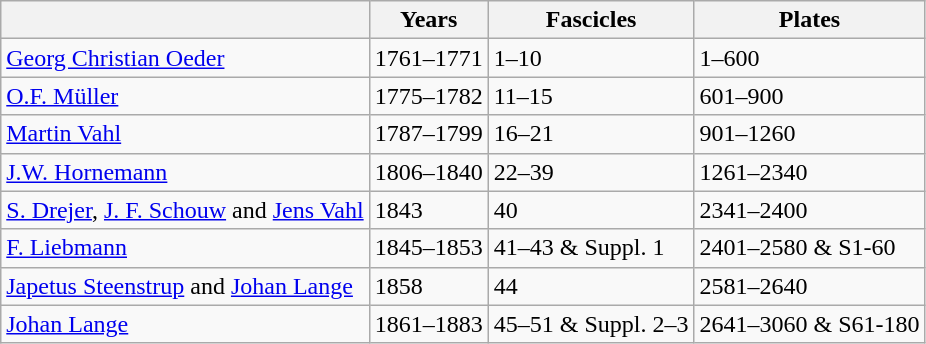<table class="wikitable">
<tr>
<th></th>
<th>Years</th>
<th>Fascicles</th>
<th>Plates</th>
</tr>
<tr>
<td><a href='#'>Georg Christian Oeder</a></td>
<td>1761–1771</td>
<td>1–10</td>
<td>1–600</td>
</tr>
<tr>
<td><a href='#'>O.F. Müller</a></td>
<td>1775–1782</td>
<td>11–15</td>
<td>601–900</td>
</tr>
<tr>
<td><a href='#'>Martin Vahl</a></td>
<td>1787–1799</td>
<td>16–21</td>
<td>901–1260</td>
</tr>
<tr>
<td><a href='#'>J.W. Hornemann</a></td>
<td>1806–1840</td>
<td>22–39</td>
<td>1261–2340</td>
</tr>
<tr>
<td><a href='#'>S. Drejer</a>, <a href='#'>J. F. Schouw</a> and <a href='#'>Jens Vahl</a></td>
<td>1843</td>
<td>40</td>
<td>2341–2400</td>
</tr>
<tr>
<td><a href='#'>F. Liebmann</a></td>
<td>1845–1853</td>
<td>41–43 & Suppl. 1</td>
<td>2401–2580 & S1-60</td>
</tr>
<tr>
<td><a href='#'>Japetus Steenstrup</a> and <a href='#'>Johan Lange</a></td>
<td>1858</td>
<td>44</td>
<td>2581–2640</td>
</tr>
<tr>
<td><a href='#'>Johan Lange</a></td>
<td>1861–1883</td>
<td>45–51 & Suppl. 2–3</td>
<td>2641–3060 & S61-180</td>
</tr>
</table>
